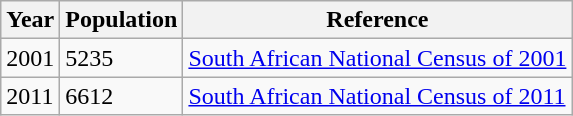<table class="wikitable sortable">
<tr>
<th>Year</th>
<th>Population</th>
<th>Reference</th>
</tr>
<tr>
<td>2001</td>
<td>5235</td>
<td><a href='#'>South African National Census of 2001</a></td>
</tr>
<tr>
<td>2011</td>
<td>6612</td>
<td><a href='#'>South African National Census of 2011</a></td>
</tr>
</table>
